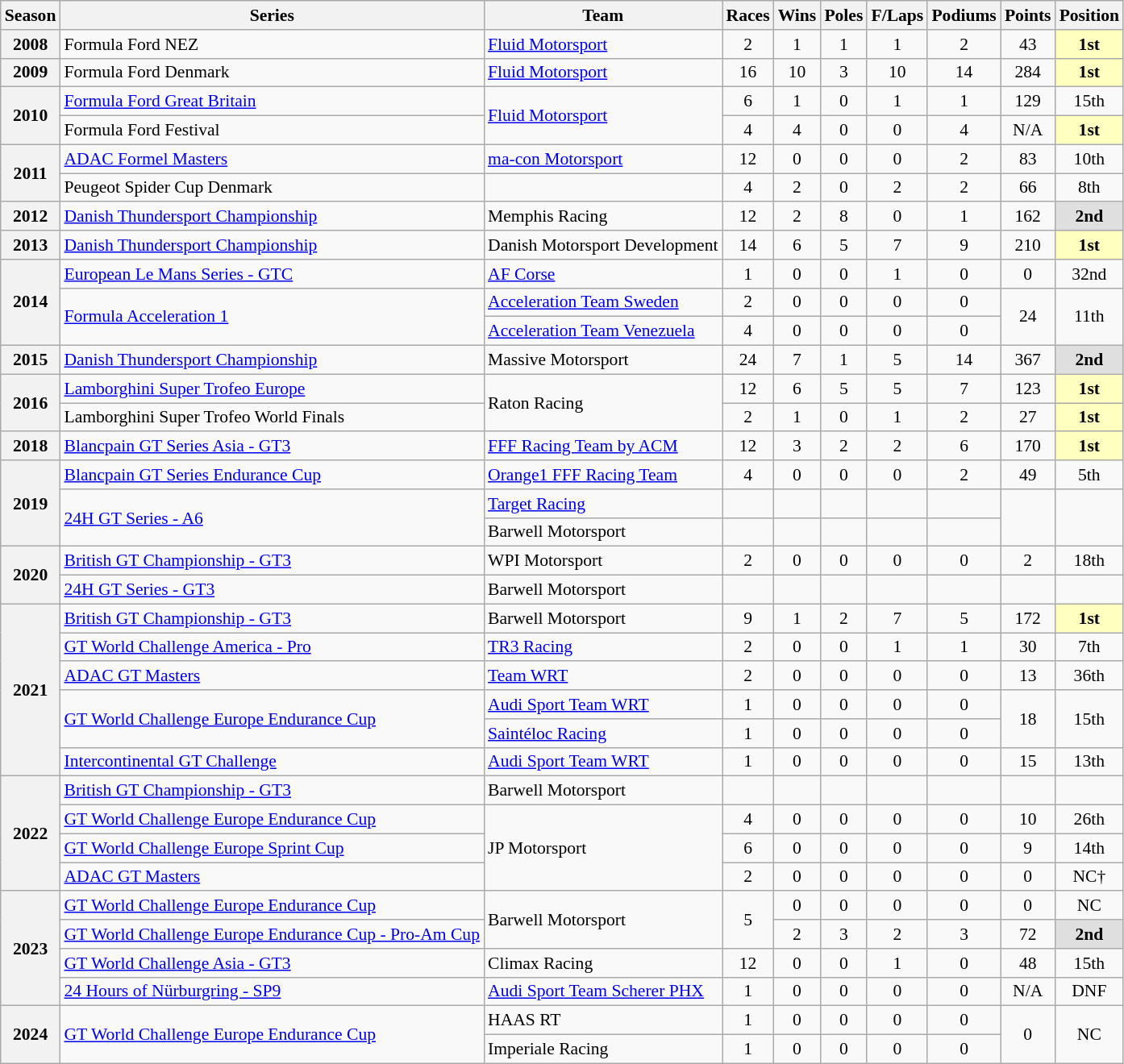<table class="wikitable" style="font-size: 90%; text-align:center">
<tr>
<th>Season</th>
<th>Series</th>
<th>Team</th>
<th>Races</th>
<th>Wins</th>
<th>Poles</th>
<th>F/Laps</th>
<th>Podiums</th>
<th>Points</th>
<th>Position</th>
</tr>
<tr>
<th>2008</th>
<td align=left>Formula Ford NEZ</td>
<td align=left><a href='#'>Fluid Motorsport</a></td>
<td>2</td>
<td>1</td>
<td>1</td>
<td>1</td>
<td>2</td>
<td>43</td>
<td style="background:#FFFFBF;"><strong>1st</strong></td>
</tr>
<tr>
<th>2009</th>
<td align=left>Formula Ford Denmark</td>
<td align=left><a href='#'>Fluid Motorsport</a></td>
<td>16</td>
<td>10</td>
<td>3</td>
<td>10</td>
<td>14</td>
<td>284</td>
<td style="background:#FFFFBF;"><strong>1st</strong></td>
</tr>
<tr>
<th rowspan="2">2010</th>
<td align=left><a href='#'>Formula Ford Great Britain</a></td>
<td rowspan="2" align="left"><a href='#'>Fluid Motorsport</a></td>
<td>6</td>
<td>1</td>
<td>0</td>
<td>1</td>
<td>1</td>
<td>129</td>
<td>15th</td>
</tr>
<tr>
<td align=left>Formula Ford Festival</td>
<td>4</td>
<td>4</td>
<td>0</td>
<td>0</td>
<td>4</td>
<td>N/A</td>
<td style="background:#FFFFBF;"><strong>1st</strong></td>
</tr>
<tr>
<th rowspan="2">2011</th>
<td align=left><a href='#'>ADAC Formel Masters</a></td>
<td align=left><a href='#'>ma-con Motorsport</a></td>
<td>12</td>
<td>0</td>
<td>0</td>
<td>0</td>
<td>2</td>
<td>83</td>
<td>10th</td>
</tr>
<tr>
<td align=left>Peugeot Spider Cup Denmark</td>
<td align=left></td>
<td>4</td>
<td>2</td>
<td>0</td>
<td>2</td>
<td>2</td>
<td>66</td>
<td>8th</td>
</tr>
<tr>
<th>2012</th>
<td align=left><a href='#'>Danish Thundersport Championship</a></td>
<td align=left>Memphis Racing</td>
<td>12</td>
<td>2</td>
<td>8</td>
<td>0</td>
<td>1</td>
<td>162</td>
<td style="background:#DFDFDF;"><strong>2nd</strong></td>
</tr>
<tr>
<th>2013</th>
<td align=left><a href='#'>Danish Thundersport Championship</a></td>
<td align=left>Danish Motorsport Development</td>
<td>14</td>
<td>6</td>
<td>5</td>
<td>7</td>
<td>9</td>
<td>210</td>
<td style="background:#FFFFBF;"><strong>1st</strong></td>
</tr>
<tr>
<th rowspan="3">2014</th>
<td align=left><a href='#'>European Le Mans Series - GTC</a></td>
<td align=left><a href='#'>AF Corse</a></td>
<td>1</td>
<td>0</td>
<td>0</td>
<td>1</td>
<td>0</td>
<td>0</td>
<td>32nd</td>
</tr>
<tr>
<td rowspan="2" align=left><a href='#'>Formula Acceleration 1</a></td>
<td align=left><a href='#'>Acceleration Team Sweden</a></td>
<td>2</td>
<td>0</td>
<td>0</td>
<td>0</td>
<td>0</td>
<td rowspan="2">24</td>
<td rowspan="2">11th</td>
</tr>
<tr>
<td align=left><a href='#'>Acceleration Team Venezuela</a></td>
<td>4</td>
<td>0</td>
<td>0</td>
<td>0</td>
<td>0</td>
</tr>
<tr>
<th>2015</th>
<td align=left><a href='#'>Danish Thundersport Championship</a></td>
<td align=left>Massive Motorsport</td>
<td>24</td>
<td>7</td>
<td>1</td>
<td>5</td>
<td>14</td>
<td>367</td>
<td style="background:#DFDFDF;"><strong>2nd</strong></td>
</tr>
<tr>
<th rowspan="2">2016</th>
<td align=left><a href='#'>Lamborghini Super Trofeo Europe</a></td>
<td rowspan="2" align="left">Raton Racing</td>
<td>12</td>
<td>6</td>
<td>5</td>
<td>5</td>
<td>7</td>
<td>123</td>
<td style="background:#FFFFBF;"><strong>1st</strong></td>
</tr>
<tr>
<td align=left>Lamborghini Super Trofeo World Finals</td>
<td>2</td>
<td>1</td>
<td>0</td>
<td>1</td>
<td>2</td>
<td>27</td>
<td style="background:#FFFFBF;"><strong>1st</strong></td>
</tr>
<tr>
<th>2018</th>
<td align=left><a href='#'>Blancpain GT Series Asia - GT3</a></td>
<td align=left><a href='#'>FFF Racing Team by ACM</a></td>
<td>12</td>
<td>3</td>
<td>2</td>
<td>2</td>
<td>6</td>
<td>170</td>
<td style="background:#FFFFBF;"><strong>1st</strong></td>
</tr>
<tr>
<th rowspan="3">2019</th>
<td align=left><a href='#'>Blancpain GT Series Endurance Cup</a></td>
<td align=left><a href='#'>Orange1 FFF Racing Team</a></td>
<td>4</td>
<td>0</td>
<td>0</td>
<td>0</td>
<td>2</td>
<td>49</td>
<td>5th</td>
</tr>
<tr>
<td rowspan="2" align="left"><a href='#'>24H GT Series - A6</a></td>
<td align=left><a href='#'>Target Racing</a></td>
<td></td>
<td></td>
<td></td>
<td></td>
<td></td>
<td rowspan="2"></td>
<td rowspan="2"></td>
</tr>
<tr>
<td align=left>Barwell Motorsport</td>
<td></td>
<td></td>
<td></td>
<td></td>
<td></td>
</tr>
<tr>
<th rowspan="2">2020</th>
<td align=left><a href='#'>British GT Championship - GT3</a></td>
<td align=left>WPI Motorsport</td>
<td>2</td>
<td>0</td>
<td>0</td>
<td>0</td>
<td>0</td>
<td>2</td>
<td>18th</td>
</tr>
<tr>
<td align=left><a href='#'>24H GT Series - GT3</a></td>
<td align=left>Barwell Motorsport</td>
<td></td>
<td></td>
<td></td>
<td></td>
<td></td>
<td></td>
<td></td>
</tr>
<tr>
<th rowspan="6">2021</th>
<td align=left><a href='#'>British GT Championship - GT3</a></td>
<td align=left>Barwell Motorsport</td>
<td>9</td>
<td>1</td>
<td>2</td>
<td>7</td>
<td>5</td>
<td>172</td>
<td style="background:#FFFFBF;"><strong>1st</strong></td>
</tr>
<tr>
<td align=left><a href='#'>GT World Challenge America - Pro</a></td>
<td align=left><a href='#'>TR3 Racing</a></td>
<td>2</td>
<td>0</td>
<td>0</td>
<td>1</td>
<td>1</td>
<td>30</td>
<td>7th</td>
</tr>
<tr>
<td align=left><a href='#'>ADAC GT Masters</a></td>
<td align=left><a href='#'>Team WRT</a></td>
<td>2</td>
<td>0</td>
<td>0</td>
<td>0</td>
<td>0</td>
<td>13</td>
<td>36th</td>
</tr>
<tr>
<td rowspan="2" align=left><a href='#'>GT World Challenge Europe Endurance Cup</a></td>
<td align=left><a href='#'>Audi Sport Team WRT</a></td>
<td>1</td>
<td>0</td>
<td>0</td>
<td>0</td>
<td>0</td>
<td rowspan="2">18</td>
<td rowspan="2">15th</td>
</tr>
<tr>
<td align=left><a href='#'>Saintéloc Racing</a></td>
<td>1</td>
<td>0</td>
<td>0</td>
<td>0</td>
<td>0</td>
</tr>
<tr>
<td align=left><a href='#'>Intercontinental GT Challenge</a></td>
<td align=left><a href='#'>Audi Sport Team WRT</a></td>
<td>1</td>
<td>0</td>
<td>0</td>
<td>0</td>
<td>0</td>
<td>15</td>
<td>13th</td>
</tr>
<tr>
<th rowspan="4">2022</th>
<td align=left><a href='#'>British GT Championship - GT3</a></td>
<td align=left>Barwell Motorsport</td>
<td></td>
<td></td>
<td></td>
<td></td>
<td></td>
<td></td>
<td></td>
</tr>
<tr>
<td align=left><a href='#'>GT World Challenge Europe Endurance Cup</a></td>
<td rowspan="3" align="left">JP Motorsport</td>
<td>4</td>
<td>0</td>
<td>0</td>
<td>0</td>
<td>0</td>
<td>10</td>
<td>26th</td>
</tr>
<tr>
<td align=left><a href='#'>GT World Challenge Europe Sprint Cup</a></td>
<td>6</td>
<td>0</td>
<td>0</td>
<td>0</td>
<td>0</td>
<td>9</td>
<td>14th</td>
</tr>
<tr>
<td align=left><a href='#'>ADAC GT Masters</a></td>
<td>2</td>
<td>0</td>
<td>0</td>
<td>0</td>
<td>0</td>
<td>0</td>
<td>NC†</td>
</tr>
<tr>
<th rowspan="4">2023</th>
<td align=left><a href='#'>GT World Challenge Europe Endurance Cup</a></td>
<td rowspan="2" align="left">Barwell Motorsport</td>
<td rowspan="2">5</td>
<td>0</td>
<td>0</td>
<td>0</td>
<td>0</td>
<td>0</td>
<td>NC</td>
</tr>
<tr>
<td align=left><a href='#'>GT World Challenge Europe Endurance Cup - Pro-Am Cup</a></td>
<td>2</td>
<td>3</td>
<td>2</td>
<td>3</td>
<td>72</td>
<td style="background:#DFDFDF;"><strong>2nd</strong></td>
</tr>
<tr>
<td align=left><a href='#'>GT World Challenge Asia - GT3</a></td>
<td align=left>Climax Racing</td>
<td>12</td>
<td>0</td>
<td>0</td>
<td>1</td>
<td>0</td>
<td>48</td>
<td>15th</td>
</tr>
<tr>
<td align=left><a href='#'>24 Hours of Nürburgring - SP9</a></td>
<td align=left><a href='#'>Audi Sport Team Scherer PHX</a></td>
<td>1</td>
<td>0</td>
<td>0</td>
<td>0</td>
<td>0</td>
<td>N/A</td>
<td>DNF</td>
</tr>
<tr>
<th rowspan="2">2024</th>
<td rowspan="2" align="left"><a href='#'>GT World Challenge Europe Endurance Cup</a></td>
<td align=left>HAAS RT</td>
<td>1</td>
<td>0</td>
<td>0</td>
<td>0</td>
<td>0</td>
<td rowspan="2">0</td>
<td rowspan="2">NC</td>
</tr>
<tr>
<td align=left>Imperiale Racing</td>
<td>1</td>
<td>0</td>
<td>0</td>
<td>0</td>
<td>0</td>
</tr>
</table>
